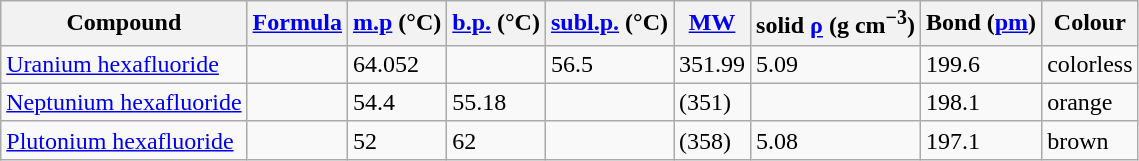<table class="wikitable">
<tr>
<th>Compound</th>
<th><a href='#'>Formula</a></th>
<th><a href='#'>m.p</a> (°C)</th>
<th><a href='#'>b.p.</a> (°C)</th>
<th><a href='#'>subl.p.</a> (°C)</th>
<th><a href='#'>MW</a></th>
<th>solid <a href='#'>ρ</a> (g cm<sup>−3</sup>)</th>
<th>Bond (<a href='#'>pm</a>)</th>
<th>Colour</th>
</tr>
<tr>
<td><a href='#'>Uranium hexafluoride</a></td>
<td></td>
<td>64.052</td>
<td></td>
<td>56.5</td>
<td>351.99</td>
<td>5.09</td>
<td>199.6</td>
<td>colorless</td>
</tr>
<tr>
<td><a href='#'>Neptunium hexafluoride</a></td>
<td></td>
<td>54.4</td>
<td>55.18</td>
<td></td>
<td>(351)</td>
<td></td>
<td>198.1</td>
<td>orange</td>
</tr>
<tr>
<td><a href='#'>Plutonium hexafluoride</a></td>
<td></td>
<td>52</td>
<td>62</td>
<td></td>
<td>(358)</td>
<td>5.08</td>
<td>197.1</td>
<td>brown</td>
</tr>
</table>
